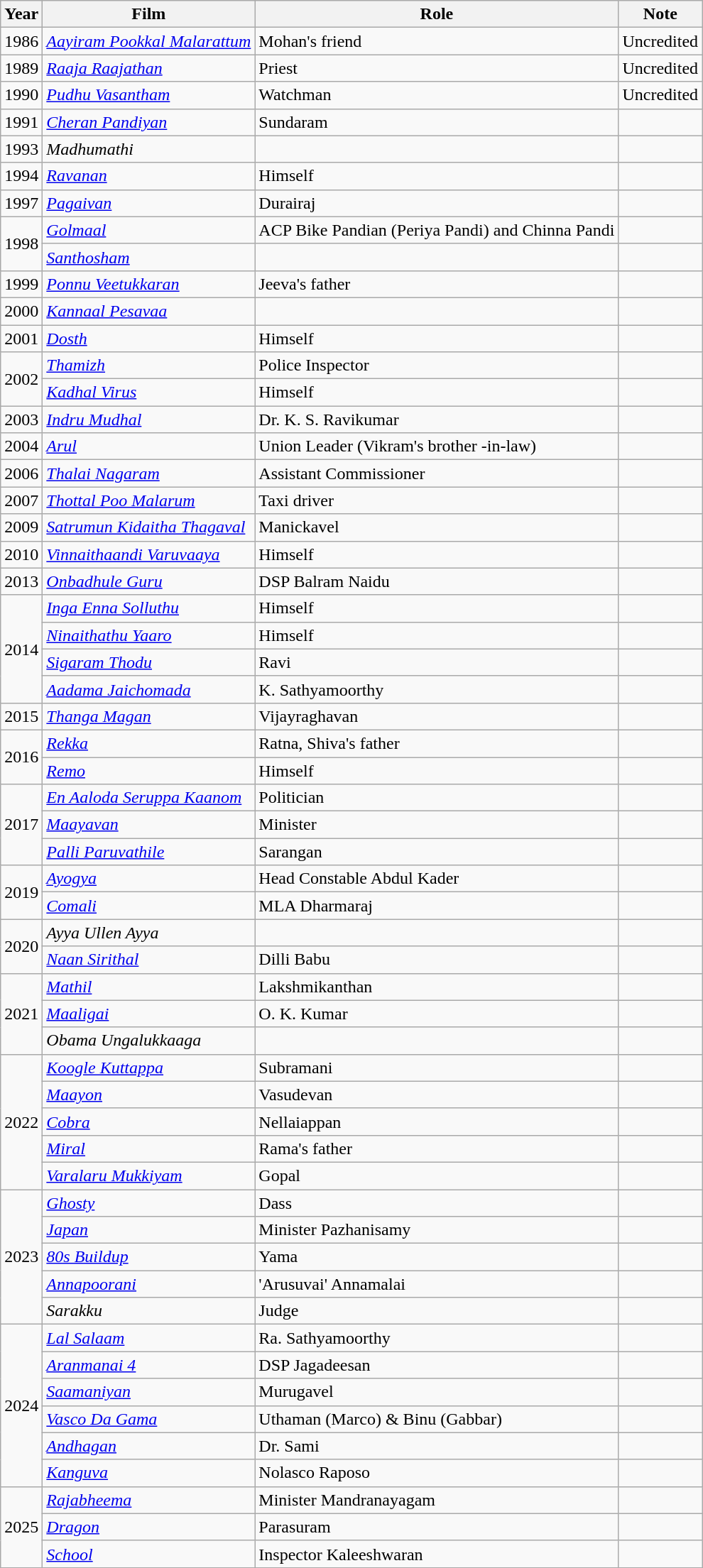<table class="wikitable">
<tr>
<th>Year</th>
<th>Film</th>
<th>Role</th>
<th>Note</th>
</tr>
<tr>
<td>1986</td>
<td><em><a href='#'>Aayiram Pookkal Malarattum</a></em></td>
<td>Mohan's friend</td>
<td>Uncredited</td>
</tr>
<tr>
<td>1989</td>
<td><em><a href='#'>Raaja Raajathan</a></em></td>
<td>Priest</td>
<td>Uncredited</td>
</tr>
<tr>
<td>1990</td>
<td><em><a href='#'>Pudhu Vasantham</a></em></td>
<td>Watchman</td>
<td>Uncredited</td>
</tr>
<tr>
<td>1991</td>
<td><em><a href='#'>Cheran Pandiyan</a></em></td>
<td>Sundaram</td>
<td></td>
</tr>
<tr>
<td>1993</td>
<td><em>Madhumathi</em></td>
<td></td>
<td></td>
</tr>
<tr>
<td>1994</td>
<td><em><a href='#'>Ravanan</a></em></td>
<td>Himself</td>
<td></td>
</tr>
<tr>
<td>1997</td>
<td><em><a href='#'>Pagaivan</a></em></td>
<td>Durairaj</td>
<td></td>
</tr>
<tr>
<td rowspan="2">1998</td>
<td><em><a href='#'>Golmaal</a></em></td>
<td>ACP Bike Pandian (Periya Pandi) and Chinna Pandi</td>
<td></td>
</tr>
<tr>
<td><em><a href='#'>Santhosham</a> </em></td>
<td></td>
<td></td>
</tr>
<tr>
<td>1999</td>
<td><em><a href='#'>Ponnu Veetukkaran</a></em></td>
<td>Jeeva's father</td>
<td></td>
</tr>
<tr>
<td>2000</td>
<td><em><a href='#'>Kannaal Pesavaa</a></em></td>
<td></td>
<td></td>
</tr>
<tr>
<td>2001</td>
<td><em><a href='#'>Dosth</a></em></td>
<td>Himself</td>
<td></td>
</tr>
<tr>
<td rowspan="2">2002</td>
<td><em><a href='#'>Thamizh</a></em></td>
<td>Police Inspector</td>
<td></td>
</tr>
<tr>
<td><em><a href='#'>Kadhal Virus</a></em></td>
<td>Himself</td>
<td></td>
</tr>
<tr>
<td>2003</td>
<td><em><a href='#'>Indru Mudhal</a></em></td>
<td>Dr. K. S. Ravikumar</td>
<td></td>
</tr>
<tr>
<td>2004</td>
<td><em><a href='#'>Arul</a></em></td>
<td>Union Leader (Vikram's brother -in-law)</td>
<td></td>
</tr>
<tr>
<td>2006</td>
<td><em><a href='#'>Thalai Nagaram</a></em></td>
<td>Assistant Commissioner</td>
<td></td>
</tr>
<tr>
<td>2007</td>
<td><em><a href='#'>Thottal Poo Malarum</a></em></td>
<td>Taxi driver</td>
<td></td>
</tr>
<tr>
<td>2009</td>
<td><em><a href='#'>Satrumun Kidaitha Thagaval</a></em></td>
<td>Manickavel</td>
<td></td>
</tr>
<tr>
<td>2010</td>
<td><em><a href='#'>Vinnaithaandi Varuvaaya</a></em></td>
<td>Himself</td>
<td></td>
</tr>
<tr>
<td>2013</td>
<td><em><a href='#'>Onbadhule Guru</a></em></td>
<td>DSP Balram Naidu</td>
<td></td>
</tr>
<tr>
<td rowspan="4">2014</td>
<td><em><a href='#'>Inga Enna Solluthu</a></em></td>
<td>Himself</td>
<td></td>
</tr>
<tr>
<td><em><a href='#'>Ninaithathu Yaaro</a></em></td>
<td>Himself</td>
<td></td>
</tr>
<tr>
<td><em><a href='#'>Sigaram Thodu</a></em></td>
<td>Ravi</td>
<td></td>
</tr>
<tr>
<td><em><a href='#'>Aadama Jaichomada</a></em></td>
<td>K. Sathyamoorthy</td>
<td></td>
</tr>
<tr>
<td>2015</td>
<td><em><a href='#'>Thanga Magan</a></em></td>
<td>Vijayraghavan</td>
<td></td>
</tr>
<tr>
<td rowspan="2">2016</td>
<td><em><a href='#'>Rekka</a></em></td>
<td>Ratna, Shiva's father</td>
<td></td>
</tr>
<tr>
<td><em><a href='#'>Remo</a></em></td>
<td>Himself</td>
<td></td>
</tr>
<tr>
<td rowspan="3">2017</td>
<td><em><a href='#'>En Aaloda Seruppa Kaanom</a></em></td>
<td>Politician</td>
<td></td>
</tr>
<tr>
<td><em><a href='#'>Maayavan</a></em></td>
<td>Minister</td>
<td></td>
</tr>
<tr>
<td><em><a href='#'>Palli Paruvathile</a></em></td>
<td>Sarangan</td>
<td></td>
</tr>
<tr>
<td rowspan="2">2019</td>
<td><em><a href='#'>Ayogya</a></em></td>
<td>Head Constable Abdul Kader</td>
<td></td>
</tr>
<tr>
<td><em><a href='#'>Comali</a></em></td>
<td>MLA Dharmaraj</td>
<td></td>
</tr>
<tr>
<td rowspan="2">2020</td>
<td><em>Ayya Ullen Ayya</em></td>
<td></td>
<td></td>
</tr>
<tr>
<td><em><a href='#'>Naan Sirithal</a></em></td>
<td>Dilli Babu</td>
<td></td>
</tr>
<tr>
<td rowspan="3">2021</td>
<td><em><a href='#'>Mathil</a></em></td>
<td>Lakshmikanthan</td>
<td></td>
</tr>
<tr>
<td><em><a href='#'>Maaligai</a></em></td>
<td>O. K. Kumar</td>
<td></td>
</tr>
<tr>
<td><em>Obama Ungalukkaaga</em></td>
<td></td>
<td></td>
</tr>
<tr>
<td rowspan="5">2022</td>
<td><em><a href='#'>Koogle Kuttappa</a></em></td>
<td>Subramani</td>
<td></td>
</tr>
<tr>
<td><em><a href='#'>Maayon</a></em></td>
<td>Vasudevan</td>
<td></td>
</tr>
<tr>
<td><em><a href='#'>Cobra</a></em></td>
<td>Nellaiappan</td>
<td></td>
</tr>
<tr>
<td><em><a href='#'>Miral</a></em></td>
<td>Rama's father</td>
<td></td>
</tr>
<tr>
<td><em><a href='#'>Varalaru Mukkiyam</a></em></td>
<td>Gopal</td>
<td></td>
</tr>
<tr>
<td rowspan="5">2023</td>
<td><em><a href='#'>Ghosty</a> </em></td>
<td>Dass</td>
<td></td>
</tr>
<tr>
<td><em><a href='#'>Japan</a></em></td>
<td>Minister Pazhanisamy</td>
<td></td>
</tr>
<tr>
<td><em><a href='#'>80s Buildup</a></em></td>
<td>Yama</td>
<td></td>
</tr>
<tr>
<td><em><a href='#'>Annapoorani</a></em></td>
<td>'Arusuvai' Annamalai</td>
<td></td>
</tr>
<tr>
<td><em>Sarakku</em></td>
<td>Judge</td>
<td></td>
</tr>
<tr>
<td rowspan="6">2024</td>
<td><em><a href='#'>Lal Salaam</a></em></td>
<td>Ra. Sathyamoorthy</td>
<td></td>
</tr>
<tr>
<td><em><a href='#'>Aranmanai 4</a></em></td>
<td>DSP Jagadeesan</td>
<td></td>
</tr>
<tr>
<td><em><a href='#'>Saamaniyan</a></em></td>
<td>Murugavel</td>
<td></td>
</tr>
<tr>
<td><em><a href='#'>Vasco Da Gama</a></em></td>
<td>Uthaman (Marco) & Binu (Gabbar)</td>
<td></td>
</tr>
<tr>
<td><em><a href='#'>Andhagan</a></em></td>
<td>Dr. Sami</td>
<td></td>
</tr>
<tr>
<td><em><a href='#'>Kanguva</a></em></td>
<td>Nolasco Raposo</td>
<td></td>
</tr>
<tr>
<td rowspan="3">2025</td>
<td><em><a href='#'>Rajabheema</a></em></td>
<td>Minister Mandranayagam</td>
<td></td>
</tr>
<tr>
<td><a href='#'><em>Dragon</em></a></td>
<td>Parasuram</td>
<td></td>
</tr>
<tr>
<td><em><a href='#'>School</a></em></td>
<td>Inspector Kaleeshwaran</td>
<td></td>
</tr>
<tr>
</tr>
</table>
